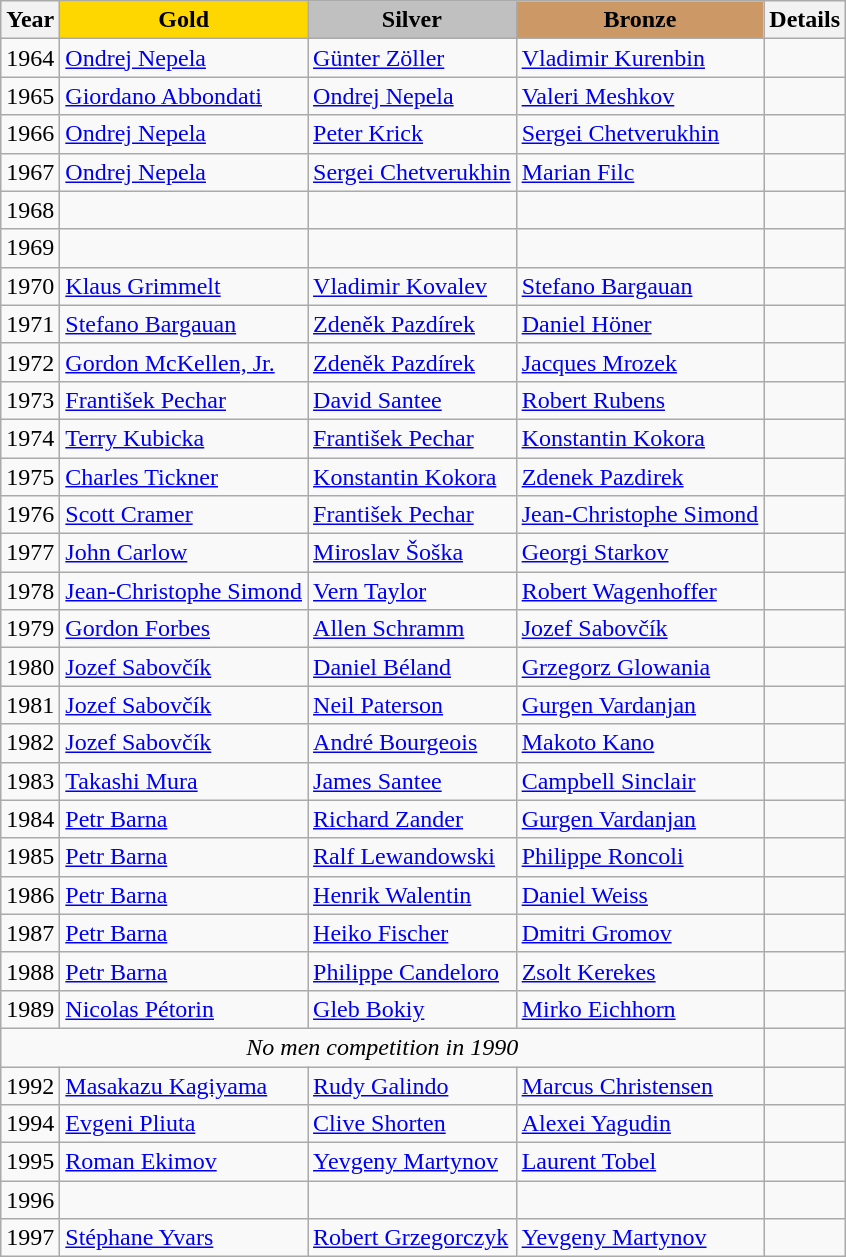<table class="wikitable">
<tr>
<th>Year</th>
<td align=center bgcolor=gold><strong>Gold</strong></td>
<td align=center bgcolor=silver><strong>Silver</strong></td>
<td align=center bgcolor=cc9966><strong>Bronze</strong></td>
<th>Details</th>
</tr>
<tr>
<td>1964</td>
<td> <a href='#'>Ondrej Nepela</a></td>
<td> <a href='#'>Günter Zöller</a></td>
<td> <a href='#'>Vladimir Kurenbin</a></td>
<td></td>
</tr>
<tr>
<td>1965</td>
<td> <a href='#'>Giordano Abbondati</a></td>
<td> <a href='#'>Ondrej Nepela</a></td>
<td> <a href='#'>Valeri Meshkov</a></td>
<td></td>
</tr>
<tr>
<td>1966</td>
<td> <a href='#'>Ondrej Nepela</a></td>
<td> <a href='#'>Peter Krick</a></td>
<td> <a href='#'>Sergei Chetverukhin</a></td>
<td></td>
</tr>
<tr>
<td>1967</td>
<td> <a href='#'>Ondrej Nepela</a></td>
<td> <a href='#'>Sergei Chetverukhin</a></td>
<td> <a href='#'>Marian Filc</a></td>
<td></td>
</tr>
<tr>
<td>1968</td>
<td></td>
<td></td>
<td></td>
<td></td>
</tr>
<tr>
<td>1969</td>
<td></td>
<td></td>
<td></td>
<td></td>
</tr>
<tr>
<td>1970</td>
<td> <a href='#'>Klaus Grimmelt</a></td>
<td> <a href='#'>Vladimir Kovalev</a></td>
<td> <a href='#'>Stefano Bargauan</a></td>
<td></td>
</tr>
<tr>
<td>1971</td>
<td> <a href='#'>Stefano Bargauan</a></td>
<td> <a href='#'>Zdeněk Pazdírek</a></td>
<td> <a href='#'>Daniel Höner</a></td>
<td></td>
</tr>
<tr>
<td>1972</td>
<td> <a href='#'>Gordon McKellen, Jr.</a></td>
<td> <a href='#'>Zdeněk Pazdírek</a></td>
<td> <a href='#'>Jacques Mrozek</a></td>
<td></td>
</tr>
<tr>
<td>1973</td>
<td> <a href='#'>František Pechar</a></td>
<td> <a href='#'>David Santee</a></td>
<td> <a href='#'>Robert Rubens</a></td>
<td></td>
</tr>
<tr>
<td>1974</td>
<td> <a href='#'>Terry Kubicka</a></td>
<td> <a href='#'>František Pechar</a></td>
<td> <a href='#'>Konstantin Kokora</a></td>
<td></td>
</tr>
<tr>
<td>1975</td>
<td> <a href='#'>Charles Tickner</a></td>
<td> <a href='#'>Konstantin Kokora</a></td>
<td> <a href='#'>Zdenek Pazdirek</a></td>
<td></td>
</tr>
<tr>
<td>1976</td>
<td> <a href='#'>Scott Cramer</a></td>
<td> <a href='#'>František Pechar</a></td>
<td> <a href='#'>Jean-Christophe Simond</a></td>
<td></td>
</tr>
<tr>
<td>1977</td>
<td> <a href='#'>John Carlow</a></td>
<td> <a href='#'>Miroslav Šoška</a></td>
<td> <a href='#'>Georgi Starkov</a></td>
<td></td>
</tr>
<tr>
<td>1978</td>
<td> <a href='#'>Jean-Christophe Simond</a></td>
<td> <a href='#'>Vern Taylor</a></td>
<td> <a href='#'>Robert Wagenhoffer</a></td>
<td></td>
</tr>
<tr>
<td>1979</td>
<td> <a href='#'>Gordon Forbes</a></td>
<td> <a href='#'>Allen Schramm</a></td>
<td> <a href='#'>Jozef Sabovčík</a></td>
<td></td>
</tr>
<tr>
<td>1980</td>
<td> <a href='#'>Jozef Sabovčík</a></td>
<td> <a href='#'>Daniel Béland</a></td>
<td> <a href='#'>Grzegorz Glowania</a></td>
<td></td>
</tr>
<tr>
<td>1981</td>
<td> <a href='#'>Jozef Sabovčík</a></td>
<td> <a href='#'>Neil Paterson</a></td>
<td> <a href='#'>Gurgen Vardanjan</a></td>
<td></td>
</tr>
<tr>
<td>1982</td>
<td> <a href='#'>Jozef Sabovčík</a></td>
<td> <a href='#'>André Bourgeois</a></td>
<td> <a href='#'>Makoto Kano</a></td>
<td></td>
</tr>
<tr>
<td>1983</td>
<td> <a href='#'>Takashi Mura</a></td>
<td> <a href='#'>James Santee</a></td>
<td> <a href='#'>Campbell Sinclair</a></td>
<td></td>
</tr>
<tr>
<td>1984</td>
<td> <a href='#'>Petr Barna</a></td>
<td> <a href='#'>Richard Zander</a></td>
<td> <a href='#'>Gurgen Vardanjan</a></td>
<td></td>
</tr>
<tr>
<td>1985</td>
<td> <a href='#'>Petr Barna</a></td>
<td> <a href='#'>Ralf Lewandowski</a></td>
<td> <a href='#'>Philippe Roncoli</a></td>
<td></td>
</tr>
<tr>
<td>1986</td>
<td> <a href='#'>Petr Barna</a></td>
<td> <a href='#'>Henrik Walentin</a></td>
<td> <a href='#'>Daniel Weiss</a></td>
<td></td>
</tr>
<tr>
<td>1987</td>
<td> <a href='#'>Petr Barna</a></td>
<td> <a href='#'>Heiko Fischer</a></td>
<td> <a href='#'>Dmitri Gromov</a></td>
<td></td>
</tr>
<tr>
<td>1988</td>
<td> <a href='#'>Petr Barna</a></td>
<td> <a href='#'>Philippe Candeloro</a></td>
<td> <a href='#'>Zsolt Kerekes</a></td>
<td></td>
</tr>
<tr>
<td>1989</td>
<td> <a href='#'>Nicolas Pétorin</a></td>
<td> <a href='#'>Gleb Bokiy</a></td>
<td> <a href='#'>Mirko Eichhorn</a></td>
<td></td>
</tr>
<tr>
<td colspan=4 align=center><em>No men competition in 1990</em></td>
<td></td>
</tr>
<tr>
<td>1992</td>
<td> <a href='#'>Masakazu Kagiyama</a></td>
<td> <a href='#'>Rudy Galindo</a></td>
<td> <a href='#'>Marcus Christensen</a></td>
<td></td>
</tr>
<tr>
<td>1994</td>
<td> <a href='#'>Evgeni Pliuta</a></td>
<td> <a href='#'>Clive Shorten</a></td>
<td> <a href='#'>Alexei Yagudin</a></td>
<td></td>
</tr>
<tr>
<td>1995</td>
<td> <a href='#'>Roman Ekimov</a></td>
<td> <a href='#'>Yevgeny Martynov</a></td>
<td> <a href='#'>Laurent Tobel</a></td>
<td></td>
</tr>
<tr>
<td>1996</td>
<td></td>
<td></td>
<td></td>
<td></td>
</tr>
<tr>
<td>1997</td>
<td> <a href='#'>Stéphane Yvars</a></td>
<td> <a href='#'>Robert Grzegorczyk</a></td>
<td> <a href='#'>Yevgeny Martynov</a></td>
<td></td>
</tr>
</table>
